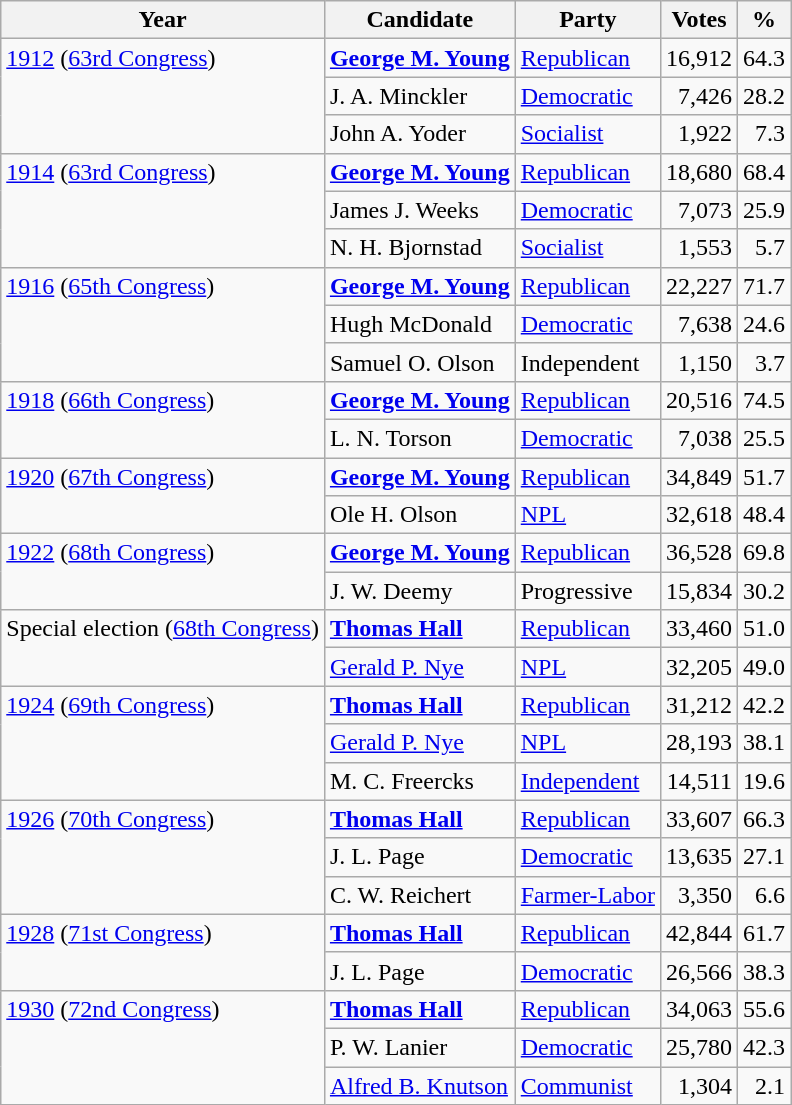<table class=wikitable>
<tr>
<th>Year</th>
<th>Candidate</th>
<th>Party</th>
<th>Votes</th>
<th>%</th>
</tr>
<tr>
<td valign="top" rowspan="3"><a href='#'>1912</a> (<a href='#'>63rd Congress</a>)</td>
<td align="left"><strong><a href='#'>George M. Young</a></strong></td>
<td align="left"><a href='#'>Republican</a></td>
<td align="right">16,912</td>
<td align="right">64.3</td>
</tr>
<tr>
<td align="left">J. A. Minckler</td>
<td align="left"><a href='#'>Democratic</a></td>
<td align="right">7,426</td>
<td align="right">28.2</td>
</tr>
<tr>
<td align="left">John A. Yoder</td>
<td align="left"><a href='#'>Socialist</a></td>
<td align="right">1,922</td>
<td align="right">7.3</td>
</tr>
<tr>
<td valign="top" rowspan="3"><a href='#'>1914</a> (<a href='#'>63rd Congress</a>)</td>
<td align="left"><strong><a href='#'>George M. Young</a></strong></td>
<td align="left"><a href='#'>Republican</a></td>
<td align="right">18,680</td>
<td align="right">68.4</td>
</tr>
<tr>
<td align="left">James J. Weeks</td>
<td align="left"><a href='#'>Democratic</a></td>
<td align="right">7,073</td>
<td align="right">25.9</td>
</tr>
<tr>
<td align="left">N. H. Bjornstad</td>
<td align="left"><a href='#'>Socialist</a></td>
<td align="right">1,553</td>
<td align="right">5.7</td>
</tr>
<tr>
<td valign="top" rowspan="3"><a href='#'>1916</a> (<a href='#'>65th Congress</a>)</td>
<td align="left"><strong><a href='#'>George M. Young</a></strong></td>
<td align="left"><a href='#'>Republican</a></td>
<td align="right">22,227</td>
<td align="right">71.7</td>
</tr>
<tr>
<td align="left">Hugh McDonald</td>
<td align="left"><a href='#'>Democratic</a></td>
<td align="right">7,638</td>
<td align="right">24.6</td>
</tr>
<tr>
<td align="left">Samuel O. Olson</td>
<td align="left">Independent</td>
<td align="right">1,150</td>
<td align="right">3.7</td>
</tr>
<tr>
<td valign="top" rowspan="2"><a href='#'>1918</a> (<a href='#'>66th Congress</a>)</td>
<td align="left"><strong><a href='#'>George M. Young</a></strong></td>
<td align="left"><a href='#'>Republican</a></td>
<td align="right">20,516</td>
<td align="right">74.5</td>
</tr>
<tr>
<td align="left">L. N. Torson</td>
<td align="left"><a href='#'>Democratic</a></td>
<td align="right">7,038</td>
<td align="right">25.5</td>
</tr>
<tr>
<td valign="top" rowspan="2"><a href='#'>1920</a> (<a href='#'>67th Congress</a>)</td>
<td align="left"><strong><a href='#'>George M. Young</a></strong></td>
<td align="left"><a href='#'>Republican</a></td>
<td align="right">34,849</td>
<td align="right">51.7</td>
</tr>
<tr>
<td align="left">Ole H. Olson</td>
<td align="left"><a href='#'>NPL</a></td>
<td align="right">32,618</td>
<td align="right">48.4</td>
</tr>
<tr>
<td valign="top" rowspan="2"><a href='#'>1922</a> (<a href='#'>68th Congress</a>)</td>
<td align="left"><strong><a href='#'>George M. Young</a></strong></td>
<td align="left"><a href='#'>Republican</a></td>
<td align="right">36,528</td>
<td align="right">69.8</td>
</tr>
<tr>
<td align="left">J. W. Deemy</td>
<td align="left">Progressive</td>
<td align="right">15,834</td>
<td align="right">30.2</td>
</tr>
<tr>
<td valign="top" rowspan="2">Special election (<a href='#'>68th Congress</a>)</td>
<td align="left"><strong><a href='#'>Thomas Hall</a></strong></td>
<td align="left"><a href='#'>Republican</a></td>
<td align="right">33,460</td>
<td align="right">51.0</td>
</tr>
<tr>
<td align="left"><a href='#'>Gerald P. Nye</a></td>
<td align="left"><a href='#'>NPL</a></td>
<td align="right">32,205</td>
<td align="right">49.0</td>
</tr>
<tr>
<td valign="top" rowspan="3"><a href='#'>1924</a> (<a href='#'>69th Congress</a>)</td>
<td align="left"><strong><a href='#'>Thomas Hall</a></strong></td>
<td align="left"><a href='#'>Republican</a></td>
<td align="right">31,212</td>
<td align="right">42.2</td>
</tr>
<tr>
<td align="left"><a href='#'>Gerald P. Nye</a></td>
<td align="left"><a href='#'>NPL</a></td>
<td align="right">28,193</td>
<td align="right">38.1</td>
</tr>
<tr>
<td align="left">M. C. Freercks</td>
<td align="left"><a href='#'>Independent</a></td>
<td align="right">14,511</td>
<td align="right">19.6</td>
</tr>
<tr>
<td valign="top" rowspan="3"><a href='#'>1926</a> (<a href='#'>70th Congress</a>)</td>
<td align="left"><strong><a href='#'>Thomas Hall</a></strong></td>
<td align="left"><a href='#'>Republican</a></td>
<td align="right">33,607</td>
<td align="right">66.3</td>
</tr>
<tr>
<td align="left">J. L. Page</td>
<td align="left"><a href='#'>Democratic</a></td>
<td align="right">13,635</td>
<td align="right">27.1</td>
</tr>
<tr>
<td align="left">C. W. Reichert</td>
<td align="left"><a href='#'>Farmer-Labor</a></td>
<td align="right">3,350</td>
<td align="right">6.6</td>
</tr>
<tr>
<td valign="top" rowspan="2"><a href='#'>1928</a> (<a href='#'>71st Congress</a>)</td>
<td align="left"><strong><a href='#'>Thomas Hall</a></strong></td>
<td align="left"><a href='#'>Republican</a></td>
<td align="right">42,844</td>
<td align="right">61.7</td>
</tr>
<tr>
<td align="left">J. L. Page</td>
<td align="left"><a href='#'>Democratic</a></td>
<td align="right">26,566</td>
<td align="right">38.3</td>
</tr>
<tr>
<td valign="top" rowspan="3"><a href='#'>1930</a> (<a href='#'>72nd Congress</a>)</td>
<td align="left"><strong><a href='#'>Thomas Hall</a></strong></td>
<td align="left"><a href='#'>Republican</a></td>
<td align="right">34,063</td>
<td align="right">55.6</td>
</tr>
<tr>
<td align="left">P. W. Lanier</td>
<td align="left"><a href='#'>Democratic</a></td>
<td align="right">25,780</td>
<td align="right">42.3</td>
</tr>
<tr>
<td align="left"><a href='#'>Alfred B. Knutson</a></td>
<td align="left"><a href='#'>Communist</a></td>
<td align="right">1,304</td>
<td align="right">2.1</td>
</tr>
</table>
